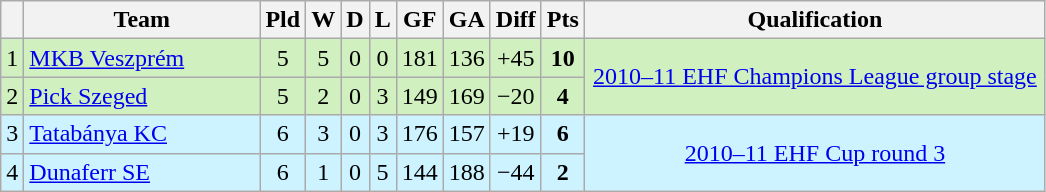<table class="wikitable sortable" style="text-align:center">
<tr>
<th></th>
<th width="150">Team</th>
<th>Pld</th>
<th>W</th>
<th>D</th>
<th>L</th>
<th>GF</th>
<th>GA</th>
<th>Diff</th>
<th>Pts</th>
<th width="300">Qualification</th>
</tr>
<tr style="background: #D0F0C0;">
<td>1</td>
<td align=left><a href='#'>MKB Veszprém</a></td>
<td>5</td>
<td>5</td>
<td>0</td>
<td>0</td>
<td>181</td>
<td>136</td>
<td>+45</td>
<td><strong>10</strong></td>
<td rowspan="2"><a href='#'>2010–11 EHF Champions League group stage</a></td>
</tr>
<tr style="background: #D0F0C0;">
<td>2</td>
<td align=left><a href='#'>Pick Szeged</a></td>
<td>5</td>
<td>2</td>
<td>0</td>
<td>3</td>
<td>149</td>
<td>169</td>
<td>−20</td>
<td><strong>4</strong></td>
</tr>
<tr style="background: #CCF3FF;">
<td>3</td>
<td align=left><a href='#'>Tatabánya KC</a></td>
<td>6</td>
<td>3</td>
<td>0</td>
<td>3</td>
<td>176</td>
<td>157</td>
<td>+19</td>
<td><strong>6</strong></td>
<td rowspan="2"><a href='#'>2010–11 EHF Cup round 3</a></td>
</tr>
<tr style="background: #CCF3FF;">
<td>4</td>
<td align=left><a href='#'>Dunaferr SE</a></td>
<td>6</td>
<td>1</td>
<td>0</td>
<td>5</td>
<td>144</td>
<td>188</td>
<td>−44</td>
<td><strong>2</strong></td>
</tr>
</table>
